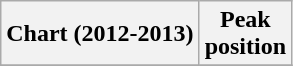<table class="wikitable plainrowheaders" style="text-align:center">
<tr>
<th scope="col">Chart (2012-2013)</th>
<th scope="col">Peak<br>position</th>
</tr>
<tr>
</tr>
</table>
